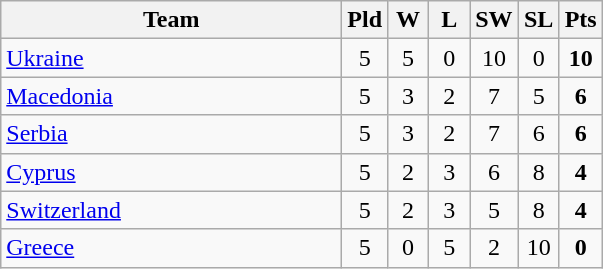<table class=wikitable style="text-align:center">
<tr>
<th width=220>Team</th>
<th width=20>Pld</th>
<th width=20>W</th>
<th width=20>L</th>
<th width=20>SW</th>
<th width=20>SL</th>
<th width=20>Pts</th>
</tr>
<tr>
<td align=left> <a href='#'>Ukraine</a></td>
<td>5</td>
<td>5</td>
<td>0</td>
<td>10</td>
<td>0</td>
<td><strong>10</strong></td>
</tr>
<tr>
<td align=left> <a href='#'>Macedonia</a></td>
<td>5</td>
<td>3</td>
<td>2</td>
<td>7</td>
<td>5</td>
<td><strong>6</strong></td>
</tr>
<tr>
<td align=left> <a href='#'>Serbia</a></td>
<td>5</td>
<td>3</td>
<td>2</td>
<td>7</td>
<td>6</td>
<td><strong>6</strong></td>
</tr>
<tr>
<td align=left> <a href='#'>Cyprus</a></td>
<td>5</td>
<td>2</td>
<td>3</td>
<td>6</td>
<td>8</td>
<td><strong>4</strong></td>
</tr>
<tr>
<td align=left> <a href='#'>Switzerland</a></td>
<td>5</td>
<td>2</td>
<td>3</td>
<td>5</td>
<td>8</td>
<td><strong>4</strong></td>
</tr>
<tr>
<td align=left> <a href='#'>Greece</a></td>
<td>5</td>
<td>0</td>
<td>5</td>
<td>2</td>
<td>10</td>
<td><strong>0</strong></td>
</tr>
</table>
